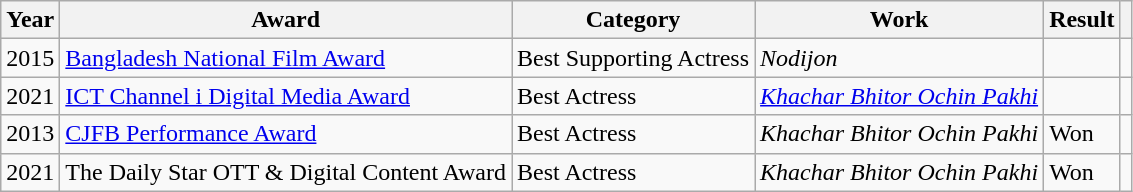<table class="wikitable">
<tr>
<th>Year</th>
<th>Award</th>
<th>Category</th>
<th>Work</th>
<th>Result</th>
<th></th>
</tr>
<tr>
<td>2015</td>
<td><a href='#'>Bangladesh National Film Award</a></td>
<td>Best Supporting Actress</td>
<td><em>Nodijon</em></td>
<td></td>
<td></td>
</tr>
<tr>
<td>2021</td>
<td><a href='#'>ICT Channel i Digital Media Award</a></td>
<td>Best Actress</td>
<td><em><a href='#'>Khachar Bhitor Ochin Pakhi</a></em></td>
<td></td>
<td></td>
</tr>
<tr>
<td>2013</td>
<td><a href='#'>CJFB Performance Award</a></td>
<td>Best Actress</td>
<td><em>Khachar Bhitor Ochin Pakhi</em></td>
<td>Won</td>
<td></td>
</tr>
<tr>
<td>2021</td>
<td>The Daily Star OTT & Digital Content Award</td>
<td>Best Actress</td>
<td><em>Khachar Bhitor Ochin Pakhi</em></td>
<td>Won</td>
<td></td>
</tr>
</table>
